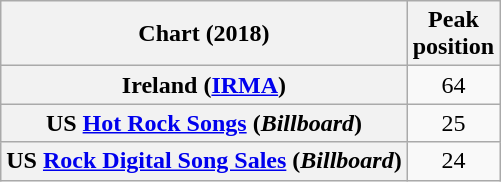<table class="wikitable sortable plainrowheaders" style="text-align:center">
<tr>
<th>Chart (2018)</th>
<th>Peak<br>position</th>
</tr>
<tr>
<th scope="row">Ireland (<a href='#'>IRMA</a>)</th>
<td>64</td>
</tr>
<tr>
<th scope="row">US <a href='#'>Hot Rock Songs</a> (<em>Billboard</em>)</th>
<td>25</td>
</tr>
<tr>
<th scope="row">US <a href='#'>Rock Digital Song Sales</a> (<em>Billboard</em>)</th>
<td>24</td>
</tr>
</table>
